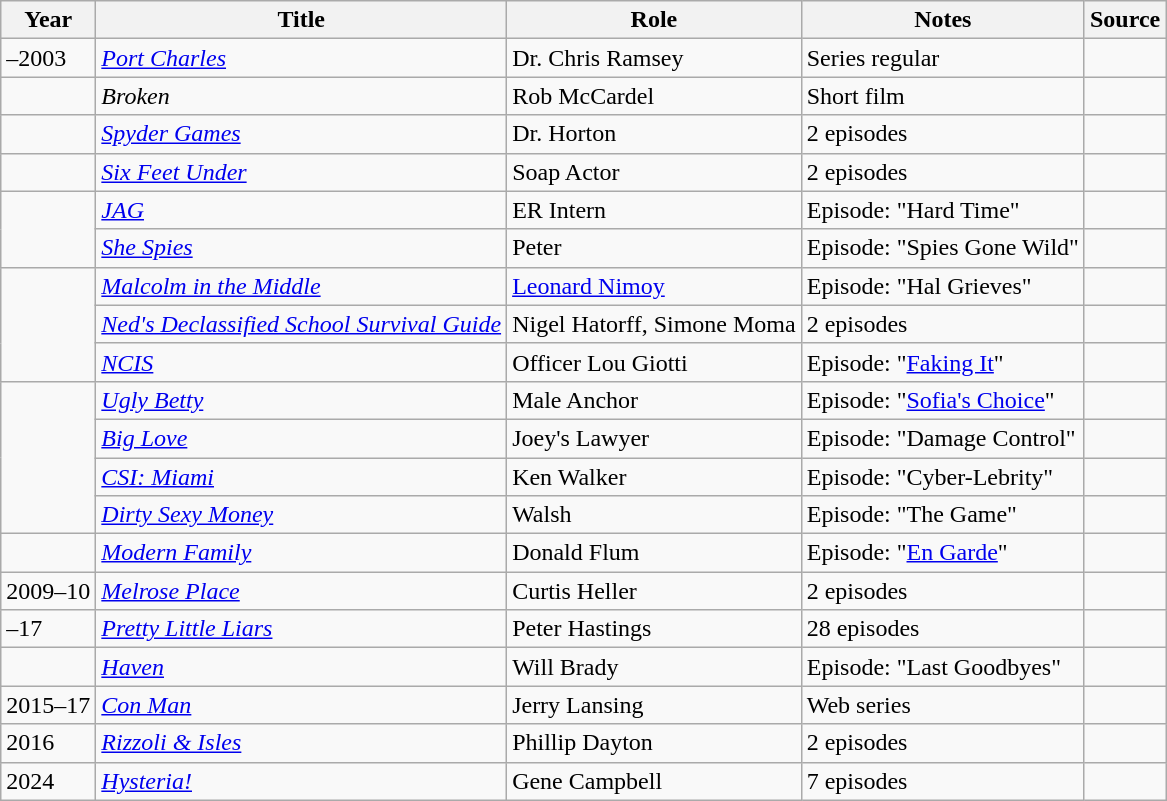<table class="wikitable sortable">
<tr>
<th>Year</th>
<th>Title</th>
<th>Role</th>
<th class="unsortable">Notes</th>
<th class="unsortable">Source</th>
</tr>
<tr>
<td>–2003</td>
<td><em><a href='#'>Port Charles</a></em></td>
<td>Dr. Chris Ramsey</td>
<td>Series regular</td>
<td> </td>
</tr>
<tr>
<td></td>
<td><em>Broken</em></td>
<td>Rob McCardel</td>
<td>Short film</td>
<td> </td>
</tr>
<tr>
<td></td>
<td><em><a href='#'>Spyder Games</a></em></td>
<td>Dr. Horton</td>
<td>2 episodes</td>
<td> </td>
</tr>
<tr>
<td></td>
<td><em><a href='#'>Six Feet Under</a></em></td>
<td>Soap Actor</td>
<td>2 episodes</td>
<td></td>
</tr>
<tr>
<td rowspan="2"></td>
<td><em><a href='#'>JAG</a></em></td>
<td>ER Intern</td>
<td>Episode: "Hard Time"</td>
<td> </td>
</tr>
<tr>
<td><em><a href='#'>She Spies</a></em></td>
<td>Peter</td>
<td>Episode: "Spies Gone Wild"</td>
<td> </td>
</tr>
<tr>
<td rowspan="3"></td>
<td><em><a href='#'>Malcolm in the Middle</a></em></td>
<td><a href='#'>Leonard Nimoy</a></td>
<td>Episode: "Hal Grieves"</td>
<td></td>
</tr>
<tr>
<td><em><a href='#'>Ned's Declassified School Survival Guide</a></em></td>
<td>Nigel Hatorff, Simone Moma</td>
<td>2 episodes</td>
<td> </td>
</tr>
<tr>
<td><em><a href='#'>NCIS</a></em></td>
<td>Officer Lou Giotti</td>
<td>Episode: "<a href='#'>Faking It</a>"</td>
<td> </td>
</tr>
<tr>
<td rowspan="4"></td>
<td><em><a href='#'>Ugly Betty</a></em></td>
<td>Male Anchor</td>
<td>Episode: "<a href='#'>Sofia's Choice</a>"</td>
<td> </td>
</tr>
<tr>
<td><em><a href='#'>Big Love</a></em></td>
<td>Joey's Lawyer</td>
<td>Episode: "Damage Control"</td>
<td> </td>
</tr>
<tr>
<td><em><a href='#'>CSI: Miami</a></em></td>
<td>Ken Walker</td>
<td>Episode: "Cyber-Lebrity"</td>
<td></td>
</tr>
<tr>
<td><em><a href='#'>Dirty Sexy Money</a></em></td>
<td>Walsh</td>
<td>Episode: "The Game"</td>
<td></td>
</tr>
<tr>
<td></td>
<td><em><a href='#'>Modern Family</a></em></td>
<td>Donald Flum</td>
<td>Episode: "<a href='#'>En Garde</a>"</td>
<td></td>
</tr>
<tr>
<td>2009–10</td>
<td><em><a href='#'>Melrose Place</a></em></td>
<td>Curtis Heller</td>
<td>2 episodes</td>
<td> </td>
</tr>
<tr>
<td>–17</td>
<td><em><a href='#'>Pretty Little Liars</a></em></td>
<td>Peter Hastings</td>
<td>28 episodes</td>
<td></td>
</tr>
<tr>
<td></td>
<td><em><a href='#'>Haven</a></em></td>
<td>Will Brady</td>
<td>Episode: "Last Goodbyes"</td>
<td> </td>
</tr>
<tr>
<td>2015–17</td>
<td><em><a href='#'>Con Man</a></em></td>
<td>Jerry Lansing</td>
<td>Web series</td>
<td></td>
</tr>
<tr>
<td>2016</td>
<td><em><a href='#'>Rizzoli & Isles</a></em></td>
<td>Phillip Dayton</td>
<td>2 episodes</td>
<td></td>
</tr>
<tr>
<td>2024</td>
<td><em><a href='#'>Hysteria!</a></em></td>
<td>Gene Campbell</td>
<td>7 episodes</td>
<td></td>
</tr>
</table>
